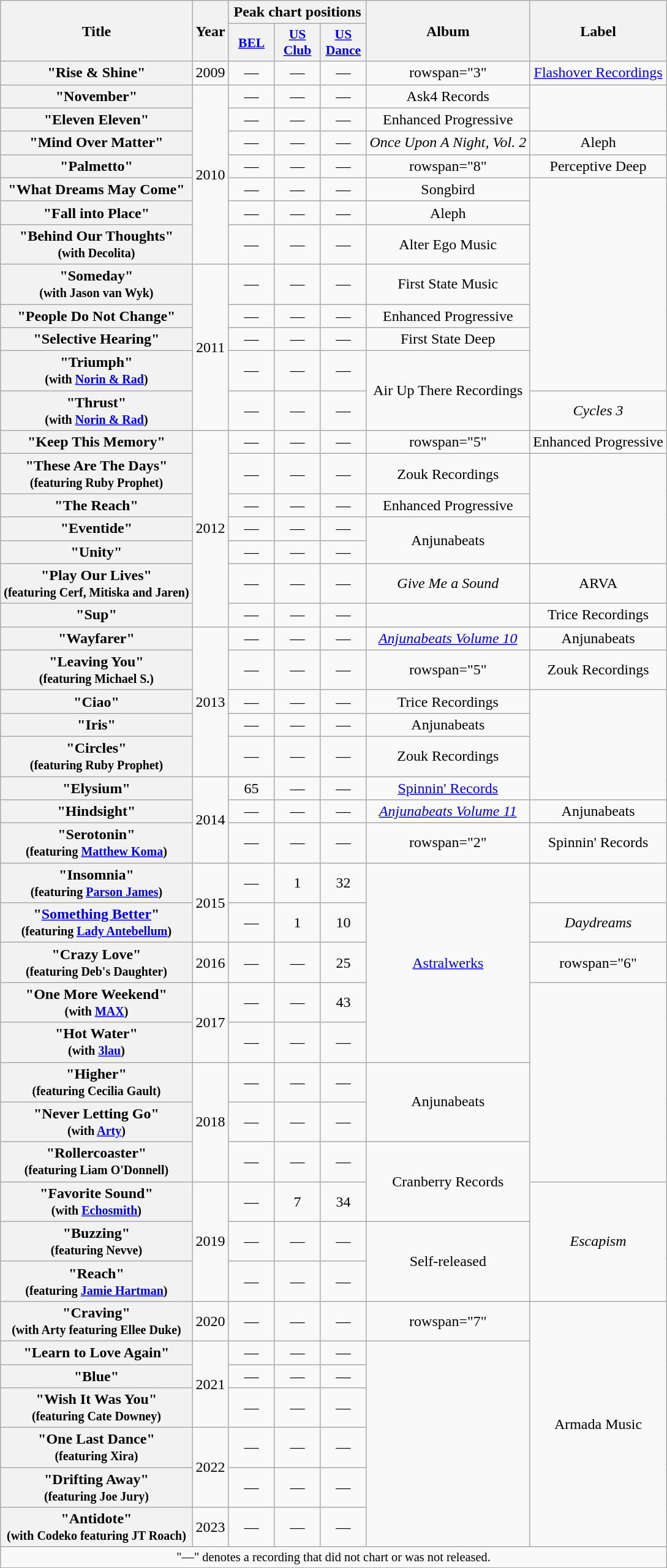<table class="wikitable plainrowheaders" style="text-align:center;">
<tr>
<th scope="col" rowspan="2">Title</th>
<th scope="col" rowspan="2" style="width:2em;">Year</th>
<th scope="col" colspan="3">Peak chart positions</th>
<th scope="col" rowspan="2">Album</th>
<th scope="col" rowspan="2">Label</th>
</tr>
<tr>
<th scope="col" style="width:3em;font-size:90%;"><a href='#'>BEL</a><br></th>
<th scope="col" style="width:3em;font-size:90%;"><a href='#'>US<br>Club</a><br></th>
<th scope="col" style="width:3em;font-size:90%;"><a href='#'>US<br>Dance</a><br></th>
</tr>
<tr>
<th scope="row">"Rise & Shine"</th>
<td>2009</td>
<td>—</td>
<td>—</td>
<td>—</td>
<td>rowspan="3" </td>
<td><a href='#'>Flashover Recordings</a></td>
</tr>
<tr>
<th scope="row">"November"</th>
<td rowspan="7">2010</td>
<td>—</td>
<td>—</td>
<td>—</td>
<td>Ask4 Records</td>
</tr>
<tr>
<th scope="row">"Eleven Eleven"</th>
<td>—</td>
<td>—</td>
<td>—</td>
<td>Enhanced Progressive</td>
</tr>
<tr>
<th scope="row">"Mind Over Matter"</th>
<td>—</td>
<td>—</td>
<td>—</td>
<td><em>Once Upon A Night, Vol. 2</em></td>
<td>Aleph</td>
</tr>
<tr>
<th scope="row">"Palmetto"</th>
<td>—</td>
<td>—</td>
<td>—</td>
<td>rowspan="8" </td>
<td>Perceptive Deep</td>
</tr>
<tr>
<th scope="row">"What Dreams May Come"</th>
<td>—</td>
<td>—</td>
<td>—</td>
<td>Songbird</td>
</tr>
<tr>
<th scope="row">"Fall into Place"</th>
<td>—</td>
<td>—</td>
<td>—</td>
<td>Aleph</td>
</tr>
<tr>
<th scope="row">"Behind Our Thoughts" <br><small>(with Decolita)</small></th>
<td>—</td>
<td>—</td>
<td>—</td>
<td>Alter Ego Music</td>
</tr>
<tr>
<th scope="row">"Someday" <br><small>(with Jason van Wyk)</small></th>
<td rowspan="5">2011</td>
<td>—</td>
<td>—</td>
<td>—</td>
<td>First State Music</td>
</tr>
<tr>
<th scope="row">"People Do Not Change"</th>
<td>—</td>
<td>—</td>
<td>—</td>
<td>Enhanced Progressive</td>
</tr>
<tr>
<th scope="row">"Selective Hearing"</th>
<td>—</td>
<td>—</td>
<td>—</td>
<td>First State Deep</td>
</tr>
<tr>
<th scope="row">"Triumph" <br><small>(with <a href='#'>Norin & Rad</a>)</small></th>
<td>—</td>
<td>—</td>
<td>—</td>
<td rowspan="2">Air Up There Recordings</td>
</tr>
<tr>
<th scope="row">"Thrust" <br><small>(with <a href='#'>Norin & Rad</a>)</small></th>
<td>—</td>
<td>—</td>
<td>—</td>
<td><em>Cycles 3</em></td>
</tr>
<tr>
<th scope="row">"Keep This Memory"</th>
<td rowspan="7">2012</td>
<td>—</td>
<td>—</td>
<td>—</td>
<td>rowspan="5" </td>
<td>Enhanced Progressive</td>
</tr>
<tr>
<th scope="row">"These Are The Days" <br><small>(featuring Ruby Prophet)</small></th>
<td>—</td>
<td>—</td>
<td>—</td>
<td>Zouk Recordings</td>
</tr>
<tr>
<th scope="row">"The Reach"</th>
<td>—</td>
<td>—</td>
<td>—</td>
<td>Enhanced Progressive</td>
</tr>
<tr>
<th scope="row">"Eventide"</th>
<td>—</td>
<td>—</td>
<td>—</td>
<td rowspan="2">Anjunabeats</td>
</tr>
<tr>
<th scope="row">"Unity"</th>
<td>—</td>
<td>—</td>
<td>—</td>
</tr>
<tr>
<th scope="row">"Play Our Lives" <br><small>(featuring Cerf, Mitiska and Jaren)</small></th>
<td>—</td>
<td>—</td>
<td>—</td>
<td><em>Give Me a Sound</em></td>
<td>ARVA</td>
</tr>
<tr>
<th scope="row">"Sup"</th>
<td>—</td>
<td>—</td>
<td>—</td>
<td></td>
<td>Trice Recordings</td>
</tr>
<tr>
<th scope="row">"Wayfarer"</th>
<td rowspan="5">2013</td>
<td>—</td>
<td>—</td>
<td>—</td>
<td><em><a href='#'>Anjunabeats Volume 10</a></em></td>
<td>Anjunabeats</td>
</tr>
<tr>
<th scope="row">"Leaving You" <br><small>(featuring Michael S.)</small></th>
<td>—</td>
<td>—</td>
<td>—</td>
<td>rowspan="5" </td>
<td>Zouk Recordings</td>
</tr>
<tr>
<th scope="row">"Ciao"</th>
<td>—</td>
<td>—</td>
<td>—</td>
<td>Trice Recordings</td>
</tr>
<tr>
<th scope="row">"Iris"</th>
<td>—</td>
<td>—</td>
<td>—</td>
<td>Anjunabeats</td>
</tr>
<tr>
<th scope="row">"Circles" <br><small>(featuring Ruby Prophet)</small></th>
<td>—</td>
<td>—</td>
<td>—</td>
<td>Zouk Recordings</td>
</tr>
<tr>
<th scope="row">"Elysium"</th>
<td rowspan="3">2014</td>
<td>65</td>
<td>—</td>
<td>—</td>
<td><a href='#'>Spinnin' Records</a></td>
</tr>
<tr>
<th scope="row">"Hindsight"</th>
<td>—</td>
<td>—</td>
<td>—</td>
<td><em><a href='#'>Anjunabeats Volume 11</a></em></td>
<td>Anjunabeats</td>
</tr>
<tr>
<th scope="row">"Serotonin" <br><small>(featuring <a href='#'>Matthew Koma</a>)</small></th>
<td>—</td>
<td>—</td>
<td>—</td>
<td>rowspan="2" </td>
<td>Spinnin' Records</td>
</tr>
<tr>
<th scope="row">"Insomnia" <br><small>(featuring <a href='#'>Parson James</a>)</small></th>
<td rowspan="2">2015</td>
<td>—</td>
<td>1</td>
<td>32</td>
<td rowspan="5"><a href='#'>Astralwerks</a></td>
</tr>
<tr>
<th scope="row">"<a href='#'>Something Better</a>" <br><small>(featuring <a href='#'>Lady Antebellum</a>)</small></th>
<td>—</td>
<td>1</td>
<td>10</td>
<td><em>Daydreams</em></td>
</tr>
<tr>
<th scope="row">"Crazy Love" <br><small>(featuring Deb's Daughter)</small></th>
<td>2016</td>
<td>—</td>
<td>—</td>
<td>25</td>
<td>rowspan="6" </td>
</tr>
<tr>
<th scope="row">"One More Weekend" <br><small>(with <a href='#'>MAX</a>)</small></th>
<td rowspan="2">2017</td>
<td>—</td>
<td>—</td>
<td>43</td>
</tr>
<tr>
<th scope="row">"Hot Water" <br><small>(with <a href='#'>3lau</a>)</small></th>
<td>—</td>
<td>—</td>
<td>—</td>
</tr>
<tr>
<th scope="row">"Higher" <br><small>(featuring Cecilia Gault)</small></th>
<td rowspan="3">2018</td>
<td>—</td>
<td>—</td>
<td>—</td>
<td rowspan="2">Anjunabeats</td>
</tr>
<tr>
<th scope="row">"Never Letting Go" <br><small>(with <a href='#'>Arty</a>)</small></th>
<td>—</td>
<td>—</td>
<td>—</td>
</tr>
<tr>
<th scope="row">"Rollercoaster" <br><small>(featuring Liam O'Donnell)</small></th>
<td>—</td>
<td>—</td>
<td>—</td>
<td rowspan="2">Cranberry Records</td>
</tr>
<tr>
<th scope="row">"Favorite Sound" <br><small>(with <a href='#'>Echosmith</a>)</small></th>
<td rowspan="3">2019</td>
<td>—</td>
<td>7</td>
<td>34</td>
<td rowspan="3"><em>Escapism</em></td>
</tr>
<tr>
<th scope="row">"Buzzing" <br><small>(featuring Nevve)</small></th>
<td>—</td>
<td>—</td>
<td>—</td>
<td rowspan="2">Self-released</td>
</tr>
<tr>
<th scope="row">"Reach" <br><small>(featuring <a href='#'>Jamie Hartman</a>)</small></th>
<td>—</td>
<td>—</td>
<td>—</td>
</tr>
<tr>
<th scope="row">"Craving" <br><small>(with Arty featuring Ellee Duke)</small></th>
<td>2020</td>
<td>—</td>
<td>—</td>
<td>—</td>
<td>rowspan="7" </td>
<td rowspan="7">Armada Music</td>
</tr>
<tr>
<th scope="row">"Learn to Love Again"</th>
<td rowspan="3">2021</td>
<td>—</td>
<td>—</td>
<td>—</td>
</tr>
<tr>
<th scope="row">"Blue"</th>
<td>—</td>
<td>—</td>
<td>—</td>
</tr>
<tr>
<th scope="row">"Wish It Was You" <br><small>(featuring Cate Downey)</small></th>
<td>—</td>
<td>—</td>
<td>—</td>
</tr>
<tr>
<th scope="row">"One Last Dance" <br><small>(featuring Xira)</small></th>
<td rowspan="2">2022</td>
<td>—</td>
<td>—</td>
<td>—</td>
</tr>
<tr>
<th scope="row">"Drifting Away" <br><small>(featuring Joe Jury)</small></th>
<td>—</td>
<td>—</td>
<td>—</td>
</tr>
<tr>
<th scope="row">"Antidote" <br><small>(with Codeko featuring JT Roach)</small></th>
<td>2023</td>
<td>—</td>
<td>—</td>
<td>—</td>
</tr>
<tr>
<td colspan="7" style="font-size:85%">"—" denotes a recording that did not chart or was not released.</td>
</tr>
</table>
